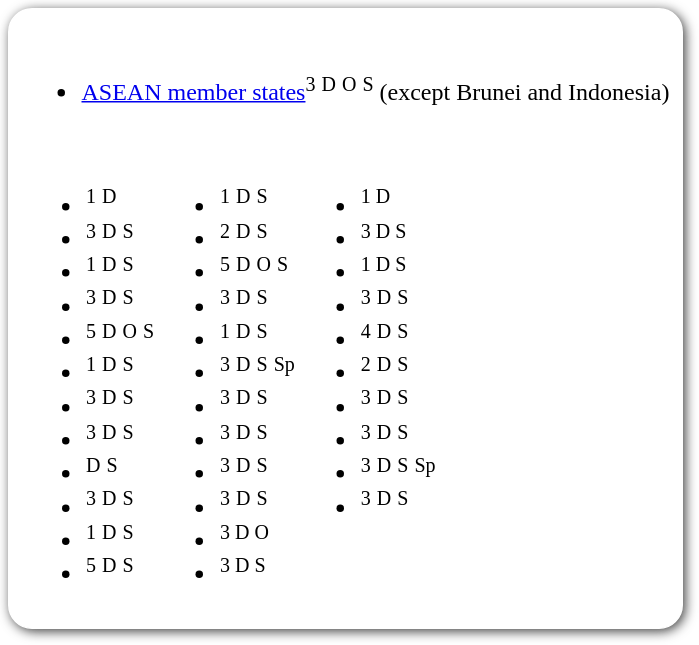<table style=" border-radius:1em; box-shadow: 0.1em 0.1em 0.5em rgba(0,0,0,0.75); background-color: white; border: 1px solid white; padding: 5px;">
<tr style="vertical-align:top;">
<td><br><ul><li> <a href='#'>ASEAN member states</a><sup>3</sup> <sup>D</sup> <sup>O</sup> <sup>S</sup> (except Brunei and Indonesia)</li></ul><table>
<tr>
<td><br><ul><li><sup>1</sup> <sup>D</sup></li><li><sup>3</sup> <sup>D</sup> <sup>S</sup></li><li><sup>1</sup> <sup>D</sup> <sup>S</sup></li><li><sup>3</sup> <sup>D</sup> <sup>S</sup></li><li><sup>5</sup> <sup>D</sup> <sup>O</sup> <sup>S</sup></li><li><sup>1</sup> <sup>D</sup> <sup>S</sup></li><li><sup>3</sup> <sup>D</sup> <sup>S</sup></li><li><sup>3</sup> <sup>D</sup> <sup>S</sup></li><li><sup>D</sup> <sup>S</sup></li><li><sup>3</sup> <sup>D</sup> <sup>S</sup></li><li><sup>1</sup> <sup>D</sup> <sup>S</sup></li><li><sup>5</sup> <sup>D</sup> <sup>S</sup></li></ul></td>
<td valign="top"><br><ul><li><sup>1</sup> <sup>D</sup> <sup>S</sup></li><li><sup>2</sup> <sup>D</sup> <sup>S</sup></li><li><sup>5</sup> <sup>D</sup> <sup>O</sup> <sup>S</sup></li><li><sup>3</sup> <sup>D</sup> <sup>S</sup></li><li><sup>1</sup> <sup>D</sup> <sup>S</sup></li><li><sup>3</sup> <sup>D</sup> <sup>S</sup> <sup>Sp</sup></li><li><sup>3</sup> <sup>D</sup> <sup>S</sup></li><li><sup>3</sup> <sup>D</sup> <sup>S</sup></li><li><sup>3</sup> <sup>D</sup> <sup>S</sup></li><li><sup>3</sup> <sup>D</sup> <sup>S</sup></li><li><sup>3 D O</sup></li><li><sup>3 D S</sup></li></ul></td>
<td valign="top"><br><ul><li><sup>1 D</sup></li><li><sup>3 D S</sup></li><li><sup>1 D S</sup></li><li><sup>3</sup> <sup>D</sup> <sup>S</sup></li><li><sup>4</sup> <sup>D</sup> <sup>S</sup></li><li><sup>2</sup> <sup>D</sup> <sup>S</sup></li><li><sup>3</sup> <sup>D</sup> <sup>S</sup></li><li><sup>3</sup> <sup>D</sup> <sup>S</sup></li><li><sup>3</sup> <sup>D</sup> <sup>S</sup> <sup>Sp</sup></li><li><sup>3</sup> <sup>D</sup> <sup>S</sup></li></ul></td>
</tr>
</table>
</td>
</tr>
</table>
